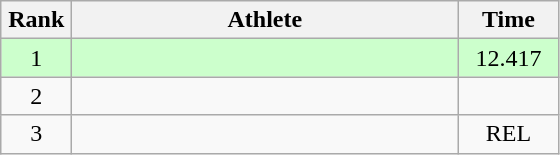<table class=wikitable style="text-align:center">
<tr>
<th width=40>Rank</th>
<th width=250>Athlete</th>
<th width=60>Time</th>
</tr>
<tr bgcolor="ccffcc">
<td>1</td>
<td align=left></td>
<td>12.417</td>
</tr>
<tr>
<td>2</td>
<td align=left></td>
<td></td>
</tr>
<tr>
<td>3</td>
<td align=left></td>
<td>REL</td>
</tr>
</table>
